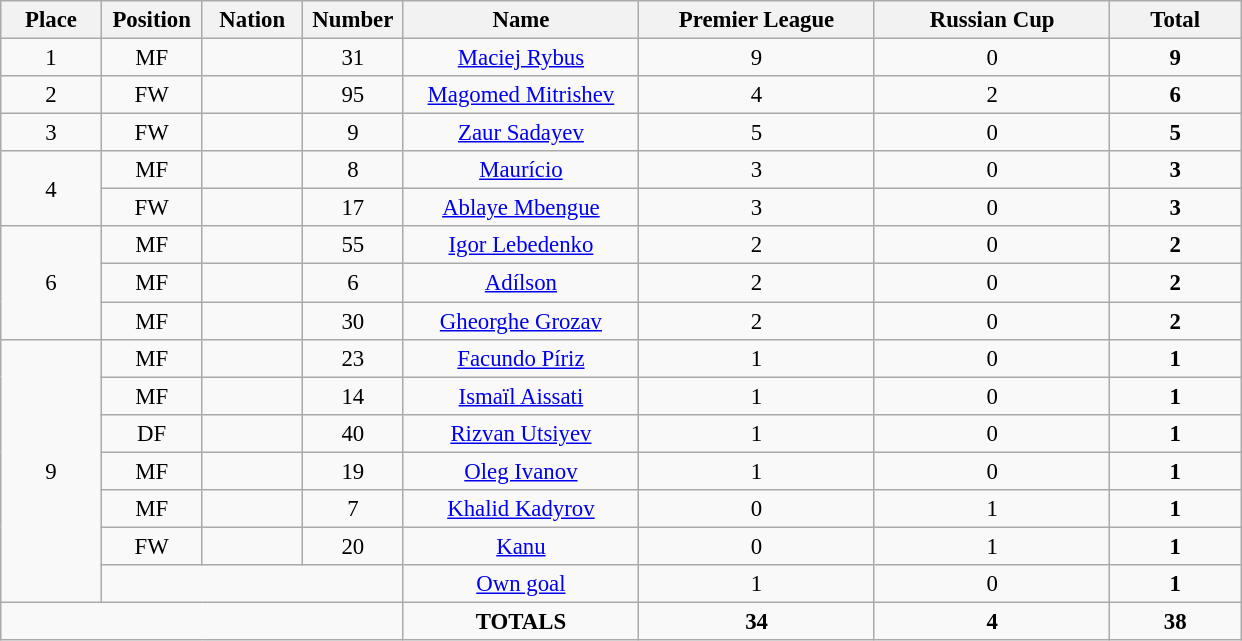<table class="wikitable" style="font-size: 95%; text-align: center;">
<tr>
<th width=60>Place</th>
<th width=60>Position</th>
<th width=60>Nation</th>
<th width=60>Number</th>
<th width=150>Name</th>
<th width=150>Premier League</th>
<th width=150>Russian Cup</th>
<th width=80><strong>Total</strong></th>
</tr>
<tr>
<td>1</td>
<td>MF</td>
<td></td>
<td>31</td>
<td><a href='#'>Maciej Rybus</a></td>
<td>9</td>
<td>0</td>
<td><strong>9</strong></td>
</tr>
<tr>
<td>2</td>
<td>FW</td>
<td></td>
<td>95</td>
<td><a href='#'>Magomed Mitrishev</a></td>
<td>4</td>
<td>2</td>
<td><strong>6</strong></td>
</tr>
<tr>
<td>3</td>
<td>FW</td>
<td></td>
<td>9</td>
<td><a href='#'>Zaur Sadayev</a></td>
<td>5</td>
<td>0</td>
<td><strong>5</strong></td>
</tr>
<tr>
<td rowspan="2">4</td>
<td>MF</td>
<td></td>
<td>8</td>
<td><a href='#'>Maurício</a></td>
<td>3</td>
<td>0</td>
<td><strong>3</strong></td>
</tr>
<tr>
<td>FW</td>
<td></td>
<td>17</td>
<td><a href='#'>Ablaye Mbengue</a></td>
<td>3</td>
<td>0</td>
<td><strong>3</strong></td>
</tr>
<tr>
<td rowspan="3">6</td>
<td>MF</td>
<td></td>
<td>55</td>
<td><a href='#'>Igor Lebedenko</a></td>
<td>2</td>
<td>0</td>
<td><strong>2</strong></td>
</tr>
<tr>
<td>MF</td>
<td></td>
<td>6</td>
<td><a href='#'>Adílson</a></td>
<td>2</td>
<td>0</td>
<td><strong>2</strong></td>
</tr>
<tr>
<td>MF</td>
<td></td>
<td>30</td>
<td><a href='#'>Gheorghe Grozav</a></td>
<td>2</td>
<td>0</td>
<td><strong>2</strong></td>
</tr>
<tr>
<td rowspan="7">9</td>
<td>MF</td>
<td></td>
<td>23</td>
<td><a href='#'>Facundo Píriz</a></td>
<td>1</td>
<td>0</td>
<td><strong>1</strong></td>
</tr>
<tr>
<td>MF</td>
<td></td>
<td>14</td>
<td><a href='#'>Ismaïl Aissati</a></td>
<td>1</td>
<td>0</td>
<td><strong>1</strong></td>
</tr>
<tr>
<td>DF</td>
<td></td>
<td>40</td>
<td><a href='#'>Rizvan Utsiyev</a></td>
<td>1</td>
<td>0</td>
<td><strong>1</strong></td>
</tr>
<tr>
<td>MF</td>
<td></td>
<td>19</td>
<td><a href='#'>Oleg Ivanov</a></td>
<td>1</td>
<td>0</td>
<td><strong>1</strong></td>
</tr>
<tr>
<td>MF</td>
<td></td>
<td>7</td>
<td><a href='#'>Khalid Kadyrov</a></td>
<td>0</td>
<td>1</td>
<td><strong>1</strong></td>
</tr>
<tr>
<td>FW</td>
<td></td>
<td>20</td>
<td><a href='#'>Kanu</a></td>
<td>0</td>
<td>1</td>
<td><strong>1</strong></td>
</tr>
<tr>
<td colspan="3"></td>
<td><a href='#'>Own goal</a></td>
<td>1</td>
<td>0</td>
<td><strong>1</strong></td>
</tr>
<tr>
<td colspan="4"></td>
<td><strong>TOTALS</strong></td>
<td><strong>34</strong></td>
<td><strong>4</strong></td>
<td><strong>38</strong></td>
</tr>
</table>
